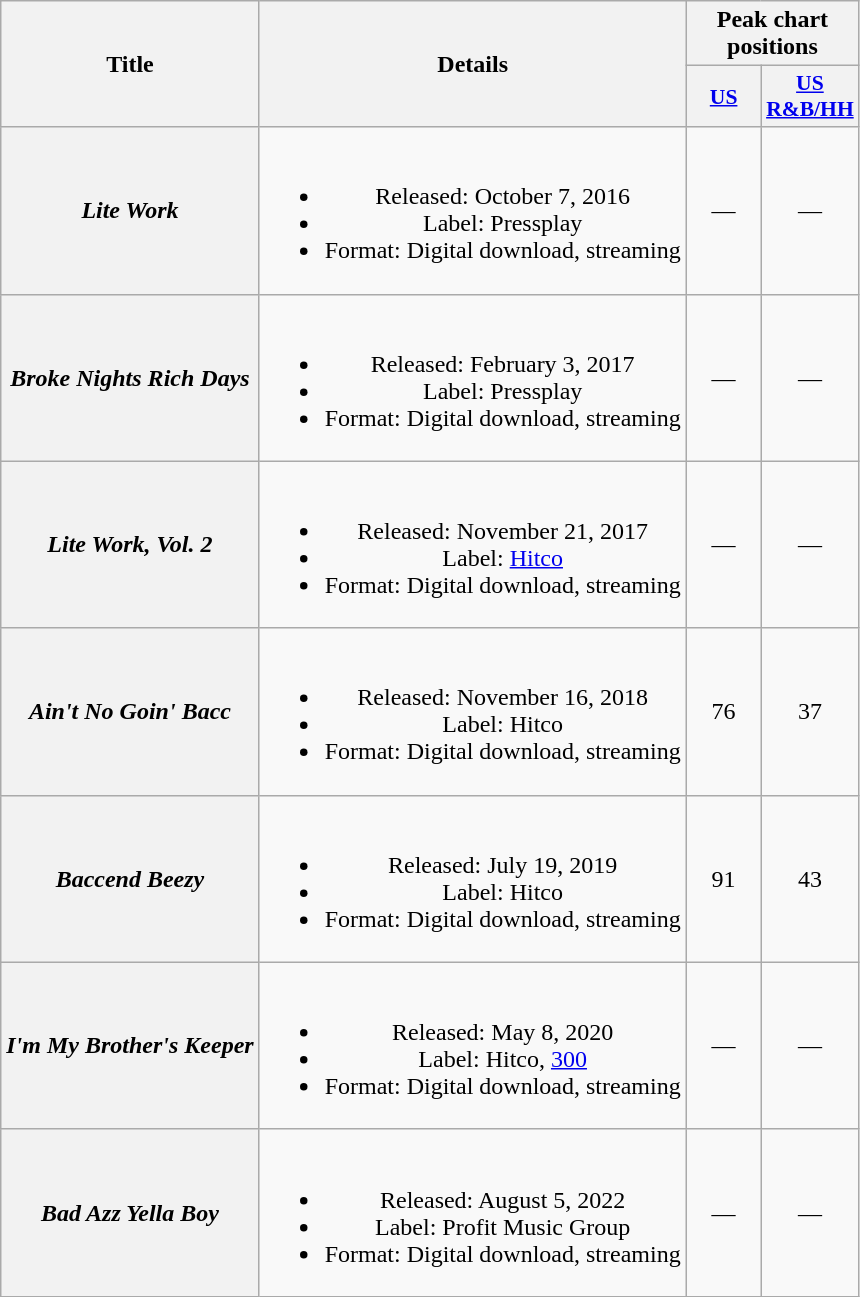<table class="wikitable plainrowheaders" style="text-align:center">
<tr>
<th rowspan="2">Title</th>
<th rowspan="2">Details</th>
<th colspan="2">Peak chart positions</th>
</tr>
<tr>
<th scope="col" style="width:3em;font-size:90%;"><a href='#'>US</a><br></th>
<th scope="col" style="width:3em;font-size:90%;"><a href='#'>US<br>R&B/HH</a><br></th>
</tr>
<tr>
<th scope="row"><em>Lite Work</em></th>
<td><br><ul><li>Released: October 7, 2016</li><li>Label: Pressplay</li><li>Format: Digital download, streaming</li></ul></td>
<td>—</td>
<td>—</td>
</tr>
<tr>
<th scope="row"><em>Broke Nights Rich Days</em></th>
<td><br><ul><li>Released: February 3, 2017</li><li>Label: Pressplay</li><li>Format: Digital download, streaming</li></ul></td>
<td>—</td>
<td>—</td>
</tr>
<tr>
<th scope="row"><em>Lite Work, Vol. 2</em></th>
<td><br><ul><li>Released: November 21, 2017</li><li>Label: <a href='#'>Hitco</a></li><li>Format: Digital download, streaming</li></ul></td>
<td>—</td>
<td>—</td>
</tr>
<tr>
<th scope="row"><em>Ain't No Goin' Bacc</em></th>
<td><br><ul><li>Released: November 16, 2018</li><li>Label: Hitco</li><li>Format: Digital download, streaming</li></ul></td>
<td>76</td>
<td>37</td>
</tr>
<tr>
<th scope="row"><em>Baccend Beezy</em></th>
<td><br><ul><li>Released: July 19, 2019</li><li>Label: Hitco</li><li>Format: Digital download, streaming</li></ul></td>
<td>91</td>
<td>43</td>
</tr>
<tr>
<th scope="row"><em>I'm My Brother's Keeper</em><br></th>
<td><br><ul><li>Released: May 8, 2020</li><li>Label: Hitco, <a href='#'>300</a></li><li>Format: Digital download, streaming</li></ul></td>
<td>—</td>
<td>—</td>
</tr>
<tr>
<th scope="row"><em>Bad Azz Yella Boy</em></th>
<td><br><ul><li>Released: August 5, 2022</li><li>Label: Profit Music Group</li><li>Format: Digital download, streaming</li></ul></td>
<td>—</td>
<td>—</td>
</tr>
</table>
